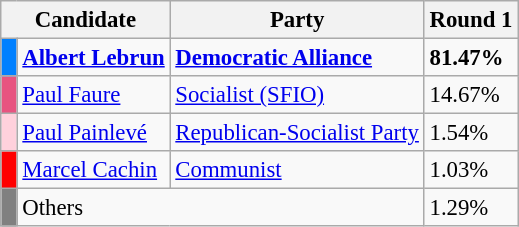<table class="wikitable" style="font-size: 95%">
<tr>
<th colspan=2>Candidate</th>
<th>Party</th>
<th>Round 1</th>
</tr>
<tr>
<td bgcolor="#0080FF"> </td>
<td><strong><a href='#'>Albert Lebrun</a></strong></td>
<td><a href='#'><strong>Democratic Alliance</strong></a></td>
<td><strong>81.47%</strong></td>
</tr>
<tr>
<td bgcolor="#E75480"> </td>
<td><a href='#'>Paul Faure</a></td>
<td><a href='#'>Socialist (SFIO)</a></td>
<td>14.67%</td>
</tr>
<tr>
<td bgcolor="#FFD1DC"> </td>
<td><a href='#'>Paul Painlevé</a></td>
<td><a href='#'>Republican-Socialist Party</a></td>
<td>1.54%</td>
</tr>
<tr>
<td bgcolor="red"> </td>
<td><a href='#'>Marcel Cachin</a></td>
<td><a href='#'>Communist</a></td>
<td>1.03%</td>
</tr>
<tr>
<td bgcolor="gray"> </td>
<td colspan="2">Others</td>
<td>1.29%</td>
</tr>
</table>
